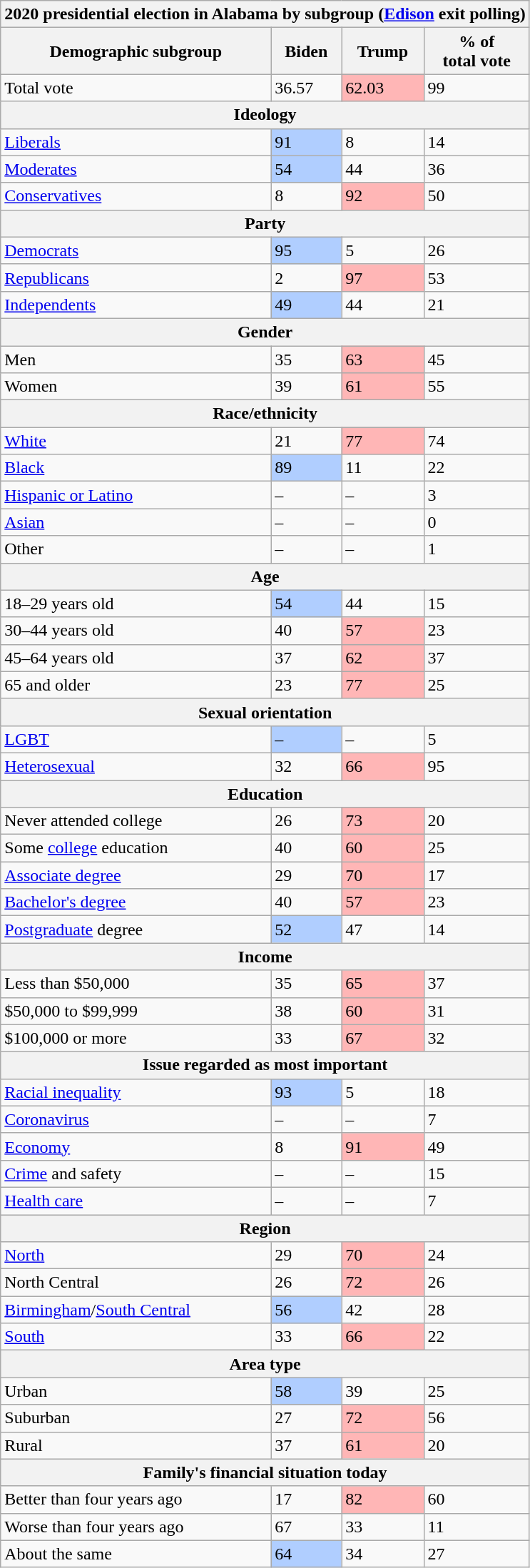<table class="wikitable sortable">
<tr>
<th colspan="4">2020 presidential election in Alabama by subgroup (<a href='#'>Edison</a> exit polling)</th>
</tr>
<tr>
<th>Demographic subgroup</th>
<th>Biden</th>
<th>Trump</th>
<th>% of<br>total vote</th>
</tr>
<tr>
<td>Total vote</td>
<td>36.57</td>
<td style="text-align:left; background:#ffb6b6;">62.03</td>
<td>99</td>
</tr>
<tr>
<th colspan="4">Ideology</th>
</tr>
<tr>
<td><a href='#'>Liberals</a></td>
<td style="text-align:left; background:#b0ceff;">91</td>
<td>8</td>
<td>14</td>
</tr>
<tr>
<td><a href='#'>Moderates</a></td>
<td style="text-align:left; background:#b0ceff;">54</td>
<td>44</td>
<td>36</td>
</tr>
<tr>
<td><a href='#'>Conservatives</a></td>
<td>8</td>
<td style="text-align:left; background:#ffb6b6;">92</td>
<td>50</td>
</tr>
<tr>
<th colspan="4">Party</th>
</tr>
<tr>
<td><a href='#'>Democrats</a></td>
<td style="text-align:left; background:#b0ceff;">95</td>
<td>5</td>
<td>26</td>
</tr>
<tr>
<td><a href='#'>Republicans</a></td>
<td>2</td>
<td style="text-align:left; background:#ffb6b6;">97</td>
<td>53</td>
</tr>
<tr>
<td><a href='#'>Independents</a></td>
<td style="text-align:left; background:#b0ceff;">49</td>
<td>44</td>
<td>21</td>
</tr>
<tr>
<th colspan="4">Gender</th>
</tr>
<tr>
<td>Men</td>
<td>35</td>
<td style="text-align:left; background:#ffb6b6;">63</td>
<td>45</td>
</tr>
<tr>
<td>Women</td>
<td>39</td>
<td style="text-align:left; background:#ffb6b6;">61</td>
<td>55</td>
</tr>
<tr>
<th colspan="4">Race/ethnicity</th>
</tr>
<tr>
<td><a href='#'>White</a></td>
<td>21</td>
<td style="text-align:left; background:#ffb6b6;">77</td>
<td>74</td>
</tr>
<tr>
<td><a href='#'>Black</a></td>
<td style="text-align:left; background:#b0ceff;">89</td>
<td>11</td>
<td>22</td>
</tr>
<tr>
<td><a href='#'>Hispanic or Latino</a></td>
<td>–</td>
<td>–</td>
<td>3</td>
</tr>
<tr>
<td><a href='#'>Asian</a></td>
<td>–</td>
<td>–</td>
<td>0</td>
</tr>
<tr>
<td>Other</td>
<td>–</td>
<td>–</td>
<td>1</td>
</tr>
<tr>
<th colspan="4">Age</th>
</tr>
<tr>
<td>18–29 years old</td>
<td style="text-align:left; background:#b0ceff;">54</td>
<td>44</td>
<td>15</td>
</tr>
<tr>
<td>30–44 years old</td>
<td>40</td>
<td style="text-align:left; background:#ffb6b6;">57</td>
<td>23</td>
</tr>
<tr>
<td>45–64 years old</td>
<td>37</td>
<td style="text-align:left; background:#ffb6b6;">62</td>
<td>37</td>
</tr>
<tr>
<td>65 and older</td>
<td>23</td>
<td style="text-align:left; background:#ffb6b6;">77</td>
<td>25</td>
</tr>
<tr>
<th colspan="4">Sexual orientation</th>
</tr>
<tr>
<td><a href='#'>LGBT</a></td>
<td style="text-align:left; background:#b0ceff;">–</td>
<td>–</td>
<td>5</td>
</tr>
<tr>
<td><a href='#'>Heterosexual</a></td>
<td>32</td>
<td style="text-align:left; background:#ffb6b6;">66</td>
<td>95</td>
</tr>
<tr>
<th colspan="4">Education</th>
</tr>
<tr>
<td>Never attended college</td>
<td>26</td>
<td style="text-align:left; background:#ffb6b6;">73</td>
<td>20</td>
</tr>
<tr>
<td>Some <a href='#'>college</a> education</td>
<td>40</td>
<td style="text-align:left; background:#ffb6b6;">60</td>
<td>25</td>
</tr>
<tr>
<td><a href='#'>Associate degree</a></td>
<td>29</td>
<td style="text-align:left; background:#ffb6b6;">70</td>
<td>17</td>
</tr>
<tr>
<td><a href='#'>Bachelor's degree</a></td>
<td>40</td>
<td style="text-align:left; background:#ffb6b6;">57</td>
<td>23</td>
</tr>
<tr>
<td><a href='#'>Postgraduate</a> degree</td>
<td style="text-align:left; background:#b0ceff;">52</td>
<td>47</td>
<td>14</td>
</tr>
<tr>
<th colspan="4">Income</th>
</tr>
<tr>
<td>Less than $50,000</td>
<td>35</td>
<td style="text-align:left; background:#ffb6b6;">65</td>
<td>37</td>
</tr>
<tr>
<td>$50,000 to $99,999</td>
<td>38</td>
<td style="text-align:left; background:#ffb6b6;">60</td>
<td>31</td>
</tr>
<tr>
<td>$100,000 or more</td>
<td>33</td>
<td style="text-align:left; background:#ffb6b6;">67</td>
<td>32</td>
</tr>
<tr>
<th colspan="4">Issue regarded as most important</th>
</tr>
<tr>
<td><a href='#'>Racial inequality</a></td>
<td style="text-align:left; background:#b0ceff;">93</td>
<td>5</td>
<td>18</td>
</tr>
<tr>
<td><a href='#'>Coronavirus</a></td>
<td>–</td>
<td>–</td>
<td>7</td>
</tr>
<tr>
<td><a href='#'>Economy</a></td>
<td>8</td>
<td style="text-align:left; background:#ffb6b6;">91</td>
<td>49</td>
</tr>
<tr>
<td><a href='#'>Crime</a> and safety</td>
<td>–</td>
<td>–</td>
<td>15</td>
</tr>
<tr>
<td><a href='#'>Health care</a></td>
<td>–</td>
<td>–</td>
<td>7</td>
</tr>
<tr>
<th colspan="4">Region</th>
</tr>
<tr>
<td><a href='#'>North</a></td>
<td>29</td>
<td style="text-align:left; background:#ffb6b6;">70</td>
<td>24</td>
</tr>
<tr>
<td>North Central</td>
<td>26</td>
<td style="text-align:left; background:#ffb6b6;">72</td>
<td>26</td>
</tr>
<tr>
<td><a href='#'>Birmingham</a>/<a href='#'>South Central</a></td>
<td style="text-align:left; background:#b0ceff;">56</td>
<td>42</td>
<td>28</td>
</tr>
<tr>
<td><a href='#'>South</a></td>
<td>33</td>
<td style="text-align:left; background:#ffb6b6;">66</td>
<td>22</td>
</tr>
<tr>
<th colspan="4">Area type</th>
</tr>
<tr>
<td>Urban</td>
<td style="text-align:left; background:#b0ceff;">58</td>
<td>39</td>
<td>25</td>
</tr>
<tr>
<td>Suburban</td>
<td>27</td>
<td style="text-align:left; background:#ffb6b6;">72</td>
<td>56</td>
</tr>
<tr>
<td>Rural</td>
<td>37</td>
<td style="text-align:left; background:#ffb6b6;">61</td>
<td>20</td>
</tr>
<tr>
<th colspan="4">Family's financial situation today</th>
</tr>
<tr>
<td>Better than four years ago</td>
<td>17</td>
<td style="text-align:left; background:#ffb6b6;">82</td>
<td>60</td>
</tr>
<tr>
<td>Worse than four years ago</td>
<td>67</td>
<td>33</td>
<td>11</td>
</tr>
<tr>
<td>About the same</td>
<td style="text-align:left; background:#b0ceff;">64</td>
<td>34</td>
<td>27</td>
</tr>
</table>
